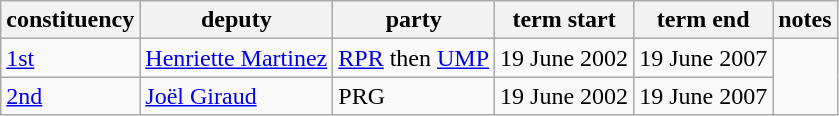<table class="wikitable">
<tr>
<th>constituency</th>
<th>deputy</th>
<th>party</th>
<th>term start</th>
<th>term end</th>
<th>notes</th>
</tr>
<tr>
<td><a href='#'>1st</a></td>
<td><a href='#'>Henriette Martinez</a></td>
<td><a href='#'>RPR</a> then <a href='#'>UMP</a></td>
<td>19 June 2002</td>
<td>19 June 2007</td>
</tr>
<tr>
<td><a href='#'>2nd</a></td>
<td><a href='#'>Joël Giraud</a></td>
<td>PRG</td>
<td>19 June 2002</td>
<td>19 June 2007</td>
</tr>
</table>
